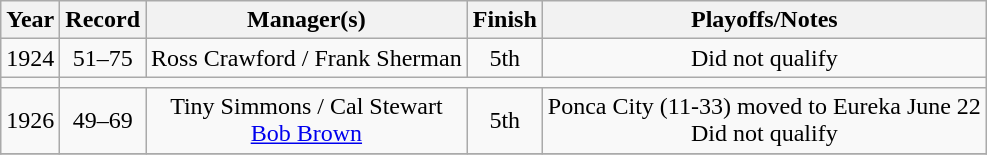<table class="wikitable" style="text-align:center">
<tr>
<th>Year</th>
<th>Record</th>
<th>Manager(s)</th>
<th>Finish</th>
<th>Playoffs/Notes</th>
</tr>
<tr>
<td>1924</td>
<td>51–75</td>
<td>Ross Crawford / Frank Sherman</td>
<td>5th</td>
<td>Did not qualify</td>
</tr>
<tr>
<td></td>
</tr>
<tr>
<td>1926</td>
<td>49–69</td>
<td>Tiny Simmons / Cal Stewart <br> <a href='#'>Bob Brown</a></td>
<td>5th</td>
<td>Ponca City (11-33) moved to Eureka June 22<br>Did not qualify</td>
</tr>
<tr>
</tr>
</table>
